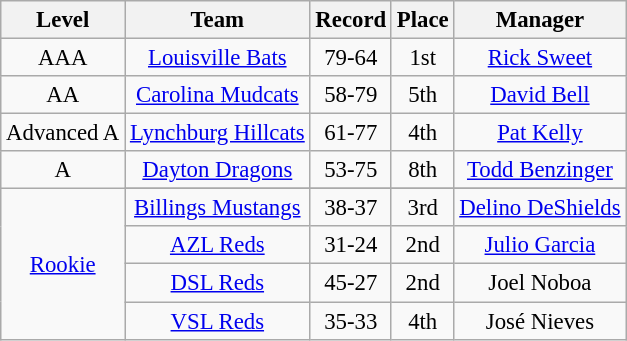<table class="wikitable" style="font-size: 95%; text-align: center;">
<tr>
<th style="background:#;" color:black; width:70px;"><span>Level</span></th>
<th style="background:#;" color:black; width:200px;"><span>Team</span></th>
<th style="background:#;" color:black; width:75px;"><span>Record</span></th>
<th style="background:#;" color:black; width:60px;"><span>Place</span></th>
<th style="background:#;" color:black; width:175px;"><span>Manager</span></th>
</tr>
<tr>
<td>AAA</td>
<td><a href='#'>Louisville Bats</a></td>
<td>79-64</td>
<td>1st</td>
<td><a href='#'>Rick Sweet</a></td>
</tr>
<tr>
<td>AA</td>
<td><a href='#'>Carolina Mudcats</a></td>
<td>58-79</td>
<td>5th</td>
<td><a href='#'>David Bell</a></td>
</tr>
<tr>
<td>Advanced A</td>
<td><a href='#'>Lynchburg Hillcats</a></td>
<td>61-77</td>
<td>4th</td>
<td><a href='#'>Pat Kelly</a></td>
</tr>
<tr>
<td>A</td>
<td><a href='#'>Dayton Dragons</a></td>
<td>53-75</td>
<td>8th</td>
<td><a href='#'>Todd Benzinger</a></td>
</tr>
<tr>
<td rowspan=5><a href='#'>Rookie</a></td>
</tr>
<tr>
<td><a href='#'>Billings Mustangs</a></td>
<td>38-37</td>
<td>3rd</td>
<td><a href='#'>Delino DeShields</a></td>
</tr>
<tr>
<td><a href='#'>AZL Reds</a></td>
<td>31-24</td>
<td>2nd</td>
<td><a href='#'>Julio Garcia</a></td>
</tr>
<tr>
<td><a href='#'>DSL Reds</a></td>
<td>45-27</td>
<td>2nd</td>
<td>Joel Noboa</td>
</tr>
<tr>
<td><a href='#'>VSL Reds</a></td>
<td>35-33</td>
<td>4th</td>
<td>José Nieves</td>
</tr>
</table>
